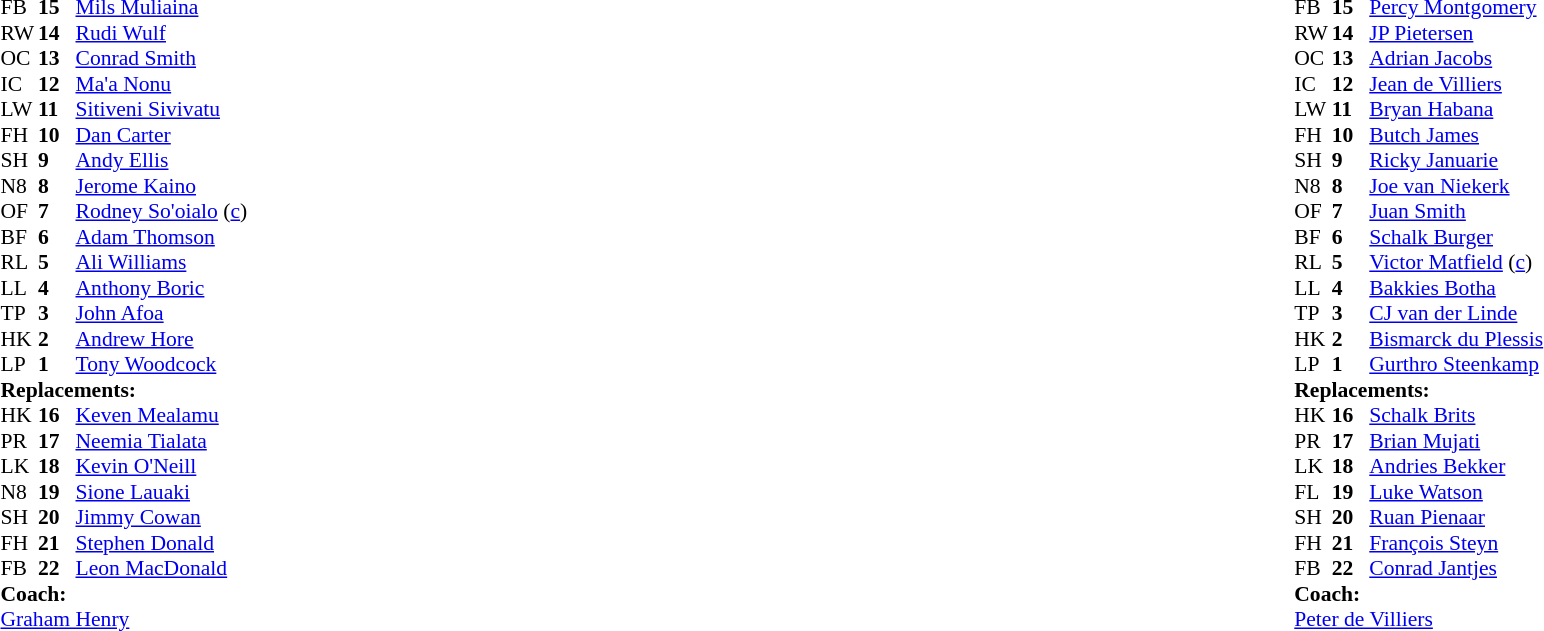<table style="width:100%;">
<tr>
<td style="vertical-align:top; width:50%;"><br><table style="font-size: 90%" cellspacing="0" cellpadding="0">
<tr>
<th width="25"></th>
<th width="25"></th>
</tr>
<tr>
<td>FB</td>
<td><strong>15</strong></td>
<td><a href='#'>Mils Muliaina</a></td>
</tr>
<tr>
<td>RW</td>
<td><strong>14</strong></td>
<td><a href='#'>Rudi Wulf</a></td>
</tr>
<tr>
<td>OC</td>
<td><strong>13</strong></td>
<td><a href='#'>Conrad Smith</a></td>
</tr>
<tr>
<td>IC</td>
<td><strong>12</strong></td>
<td><a href='#'>Ma'a Nonu</a></td>
</tr>
<tr>
<td>LW</td>
<td><strong>11</strong></td>
<td><a href='#'>Sitiveni Sivivatu</a></td>
<td></td>
<td></td>
</tr>
<tr>
<td>FH</td>
<td><strong>10</strong></td>
<td><a href='#'>Dan Carter</a></td>
</tr>
<tr>
<td>SH</td>
<td><strong>9</strong></td>
<td><a href='#'>Andy Ellis</a></td>
</tr>
<tr>
<td>N8</td>
<td><strong>8</strong></td>
<td><a href='#'>Jerome Kaino</a></td>
<td></td>
<td></td>
</tr>
<tr>
<td>OF</td>
<td><strong>7</strong></td>
<td><a href='#'>Rodney So'oialo</a> (<a href='#'>c</a>)</td>
</tr>
<tr>
<td>BF</td>
<td><strong>6</strong></td>
<td><a href='#'>Adam Thomson</a></td>
</tr>
<tr>
<td>RL</td>
<td><strong>5</strong></td>
<td><a href='#'>Ali Williams</a></td>
<td></td>
<td></td>
</tr>
<tr>
<td>LL</td>
<td><strong>4</strong></td>
<td><a href='#'>Anthony Boric</a></td>
</tr>
<tr>
<td>TP</td>
<td><strong>3</strong></td>
<td><a href='#'>John Afoa</a></td>
<td></td>
<td></td>
</tr>
<tr>
<td>HK</td>
<td><strong>2</strong></td>
<td><a href='#'>Andrew Hore</a></td>
<td></td>
<td></td>
</tr>
<tr>
<td>LP</td>
<td><strong>1</strong></td>
<td><a href='#'>Tony Woodcock</a></td>
</tr>
<tr>
<td colspan=3><strong>Replacements:</strong></td>
</tr>
<tr>
<td>HK</td>
<td><strong>16</strong></td>
<td><a href='#'>Keven Mealamu</a></td>
<td></td>
<td></td>
</tr>
<tr>
<td>PR</td>
<td><strong>17</strong></td>
<td><a href='#'>Neemia Tialata</a></td>
<td></td>
<td></td>
</tr>
<tr>
<td>LK</td>
<td><strong>18</strong></td>
<td><a href='#'>Kevin O'Neill</a></td>
<td></td>
<td></td>
</tr>
<tr>
<td>N8</td>
<td><strong>19</strong></td>
<td><a href='#'>Sione Lauaki</a></td>
<td></td>
<td></td>
</tr>
<tr>
<td>SH</td>
<td><strong>20</strong></td>
<td><a href='#'>Jimmy Cowan</a></td>
</tr>
<tr>
<td>FH</td>
<td><strong>21</strong></td>
<td><a href='#'>Stephen Donald</a></td>
</tr>
<tr>
<td>FB</td>
<td><strong>22</strong></td>
<td><a href='#'>Leon MacDonald</a></td>
<td></td>
<td></td>
</tr>
<tr>
<td colspan=3><strong>Coach:</strong></td>
</tr>
<tr>
<td colspan="4"> <a href='#'>Graham Henry</a></td>
</tr>
</table>
</td>
<td style="vertical-align:top"></td>
<td style="vertical-align:top; width:50%;"><br><table cellspacing="0" cellpadding="0" style="font-size:90%; margin:auto;">
<tr>
<th width="25"></th>
<th width="25"></th>
</tr>
<tr>
<td>FB</td>
<td><strong>15</strong></td>
<td><a href='#'>Percy Montgomery</a></td>
<td></td>
<td></td>
</tr>
<tr>
<td>RW</td>
<td><strong>14</strong></td>
<td><a href='#'>JP Pietersen</a></td>
</tr>
<tr>
<td>OC</td>
<td><strong>13</strong></td>
<td><a href='#'>Adrian Jacobs</a></td>
<td></td>
<td></td>
</tr>
<tr>
<td>IC</td>
<td><strong>12</strong></td>
<td><a href='#'>Jean de Villiers</a></td>
</tr>
<tr>
<td>LW</td>
<td><strong>11</strong></td>
<td><a href='#'>Bryan Habana</a></td>
</tr>
<tr>
<td>FH</td>
<td><strong>10</strong></td>
<td><a href='#'>Butch James</a></td>
<td></td>
<td></td>
</tr>
<tr>
<td>SH</td>
<td><strong>9</strong></td>
<td><a href='#'>Ricky Januarie</a></td>
</tr>
<tr>
<td>N8</td>
<td><strong>8</strong></td>
<td><a href='#'>Joe van Niekerk</a></td>
<td></td>
<td></td>
</tr>
<tr>
<td>OF</td>
<td><strong>7</strong></td>
<td><a href='#'>Juan Smith</a></td>
</tr>
<tr>
<td>BF</td>
<td><strong>6</strong></td>
<td><a href='#'>Schalk Burger</a></td>
</tr>
<tr>
<td>RL</td>
<td><strong>5</strong></td>
<td><a href='#'>Victor Matfield</a> (<a href='#'>c</a>)</td>
<td></td>
</tr>
<tr>
<td>LL</td>
<td><strong>4</strong></td>
<td><a href='#'>Bakkies Botha</a></td>
<td></td>
<td></td>
<td></td>
<td></td>
</tr>
<tr>
<td>TP</td>
<td><strong>3</strong></td>
<td><a href='#'>CJ van der Linde</a></td>
</tr>
<tr>
<td>HK</td>
<td><strong>2</strong></td>
<td><a href='#'>Bismarck du Plessis</a></td>
<td></td>
<td></td>
</tr>
<tr>
<td>LP</td>
<td><strong>1</strong></td>
<td><a href='#'>Gurthro Steenkamp</a></td>
<td></td>
<td></td>
<td></td>
</tr>
<tr>
<td colspan=3><strong>Replacements:</strong></td>
</tr>
<tr>
<td>HK</td>
<td><strong>16</strong></td>
<td><a href='#'>Schalk Brits</a></td>
<td></td>
<td></td>
</tr>
<tr>
<td>PR</td>
<td><strong>17</strong></td>
<td><a href='#'>Brian Mujati</a></td>
<td></td>
<td></td>
<td></td>
</tr>
<tr>
<td>LK</td>
<td><strong>18</strong></td>
<td><a href='#'>Andries Bekker</a></td>
<td></td>
<td></td>
<td></td>
<td></td>
</tr>
<tr>
<td>FL</td>
<td><strong>19</strong></td>
<td><a href='#'>Luke Watson</a></td>
<td></td>
<td></td>
</tr>
<tr>
<td>SH</td>
<td><strong>20</strong></td>
<td><a href='#'>Ruan Pienaar</a></td>
<td></td>
<td></td>
</tr>
<tr>
<td>FH</td>
<td><strong>21</strong></td>
<td><a href='#'>François Steyn</a></td>
<td></td>
<td></td>
</tr>
<tr>
<td>FB</td>
<td><strong>22</strong></td>
<td><a href='#'>Conrad Jantjes</a></td>
<td></td>
<td></td>
</tr>
<tr>
<td colspan=3><strong>Coach:</strong></td>
</tr>
<tr>
<td colspan="4"> <a href='#'>Peter de Villiers</a></td>
</tr>
</table>
</td>
</tr>
</table>
